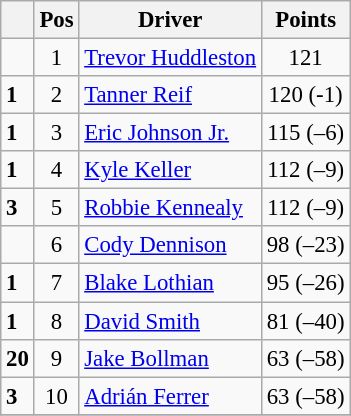<table class="wikitable" style="font-size: 95%;">
<tr>
<th></th>
<th>Pos</th>
<th>Driver</th>
<th>Points</th>
</tr>
<tr>
<td align="left"></td>
<td style="text-align:center;">1</td>
<td><a href='#'>Trevor Huddleston</a></td>
<td style="text-align:center;">121</td>
</tr>
<tr>
<td align="left"> <strong>1</strong></td>
<td style="text-align:center;">2</td>
<td><a href='#'>Tanner Reif</a></td>
<td style="text-align:center;">120 (-1)</td>
</tr>
<tr>
<td align="left"> <strong>1</strong></td>
<td style="text-align:center;">3</td>
<td><a href='#'>Eric Johnson Jr.</a></td>
<td style="text-align:center;">115 (–6)</td>
</tr>
<tr>
<td align="left"> <strong>1</strong></td>
<td style="text-align:center;">4</td>
<td><a href='#'>Kyle Keller</a></td>
<td style="text-align:center;">112 (–9)</td>
</tr>
<tr>
<td align="left"> <strong>3</strong></td>
<td style="text-align:center;">5</td>
<td><a href='#'>Robbie Kennealy</a></td>
<td style="text-align:center;">112 (–9)</td>
</tr>
<tr>
<td align="left"></td>
<td style="text-align:center;">6</td>
<td><a href='#'>Cody Dennison</a></td>
<td style="text-align:center;">98 (–23)</td>
</tr>
<tr>
<td align="left"> <strong>1</strong></td>
<td style="text-align:center;">7</td>
<td><a href='#'>Blake Lothian</a></td>
<td style="text-align:center;">95 (–26)</td>
</tr>
<tr>
<td align="left"> <strong>1</strong></td>
<td style="text-align:center;">8</td>
<td><a href='#'>David Smith</a></td>
<td style="text-align:center;">81 (–40)</td>
</tr>
<tr>
<td align="left"> <strong>20</strong></td>
<td style="text-align:center;">9</td>
<td><a href='#'>Jake Bollman</a></td>
<td style="text-align:center;">63 (–58)</td>
</tr>
<tr>
<td align="left"> <strong>3</strong></td>
<td style="text-align:center;">10</td>
<td><a href='#'>Adrián Ferrer</a></td>
<td style="text-align:center;">63 (–58)</td>
</tr>
<tr class="sortbottom">
</tr>
</table>
